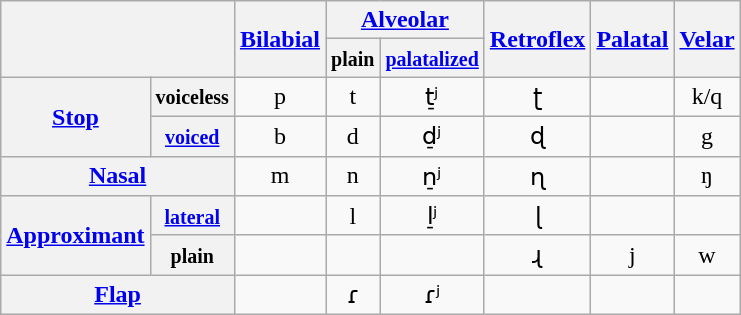<table class="wikitable" style="text-align: center;">
<tr>
<th colspan="2" rowspan="2"></th>
<th rowspan="2"><a href='#'>Bilabial</a></th>
<th colspan="2"><a href='#'>Alveolar</a></th>
<th rowspan="2"><a href='#'>Retroflex</a></th>
<th rowspan="2"><a href='#'>Palatal</a></th>
<th rowspan="2"><a href='#'>Velar</a></th>
</tr>
<tr>
<th><small>plain</small></th>
<th><a href='#'><small>palatalized</small></a></th>
</tr>
<tr>
<th rowspan="2"><a href='#'>Stop</a></th>
<th><small>voiceless</small></th>
<td>p</td>
<td>t</td>
<td>t̠ʲ</td>
<td>ʈ</td>
<td></td>
<td>k/q</td>
</tr>
<tr>
<th><a href='#'><small>voiced</small></a></th>
<td>b</td>
<td>d</td>
<td>d̠ʲ</td>
<td>ɖ</td>
<td></td>
<td>g</td>
</tr>
<tr>
<th colspan="2"><a href='#'>Nasal</a></th>
<td>m</td>
<td>n</td>
<td>n̠ʲ</td>
<td>ɳ</td>
<td></td>
<td>ŋ</td>
</tr>
<tr>
<th rowspan="2"><a href='#'>Approximant</a></th>
<th><small><a href='#'>lateral</a></small></th>
<td></td>
<td>l</td>
<td>l̠ʲ</td>
<td>ɭ</td>
<td></td>
<td></td>
</tr>
<tr>
<th><small>plain</small></th>
<td></td>
<td></td>
<td></td>
<td>ɻ</td>
<td>j</td>
<td>w</td>
</tr>
<tr>
<th colspan="2"><a href='#'>Flap</a></th>
<td></td>
<td>ɾ</td>
<td>ɾʲ</td>
<td></td>
<td></td>
<td></td>
</tr>
</table>
